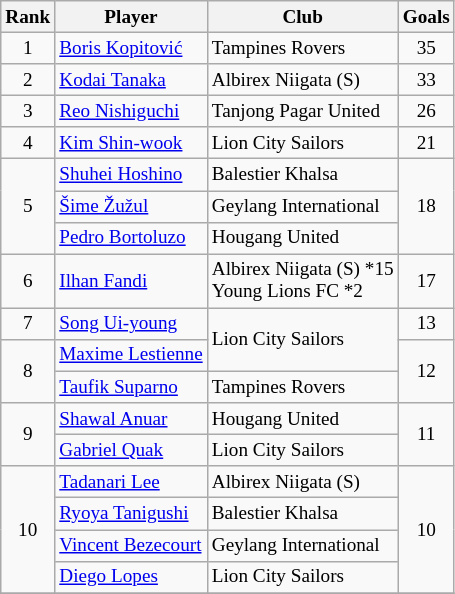<table class="wikitable plainrowheaders sortable" style="font-size:80%">
<tr>
<th>Rank</th>
<th>Player</th>
<th>Club</th>
<th>Goals</th>
</tr>
<tr>
<td align="center" rowspan="1">1</td>
<td> <a href='#'>Boris Kopitović</a></td>
<td>Tampines Rovers</td>
<td align="center" rowspan="1">35</td>
</tr>
<tr>
<td align="center" rowspan="1">2</td>
<td> <a href='#'>Kodai Tanaka</a></td>
<td>Albirex Niigata (S)</td>
<td align="center" rowspan="1">33</td>
</tr>
<tr>
<td align="center" rowspan="1">3</td>
<td> <a href='#'>Reo Nishiguchi</a></td>
<td>Tanjong Pagar United</td>
<td align="center" rowspan="1">26</td>
</tr>
<tr>
<td align="center" rowspan="1">4</td>
<td> <a href='#'>Kim Shin-wook</a></td>
<td>Lion City Sailors</td>
<td align="center" rowspan="1">21</td>
</tr>
<tr>
<td align="center" rowspan="3">5</td>
<td> <a href='#'>Shuhei Hoshino</a></td>
<td>Balestier Khalsa</td>
<td align="center" rowspan="3">18</td>
</tr>
<tr>
<td> <a href='#'>Šime Žužul</a></td>
<td>Geylang International</td>
</tr>
<tr>
<td> <a href='#'>Pedro Bortoluzo</a></td>
<td>Hougang United</td>
</tr>
<tr>
<td align="center" rowspan="1">6</td>
<td> <a href='#'>Ilhan Fandi</a></td>
<td>Albirex Niigata (S) *15 <br> Young Lions FC *2</td>
<td align="center" rowspan="1">17</td>
</tr>
<tr>
<td align="center" rowspan="1">7</td>
<td> <a href='#'>Song Ui-young</a></td>
<td rowspan="2">Lion City Sailors</td>
<td align="center" rowspan="1">13</td>
</tr>
<tr>
<td align="center" rowspan="2">8</td>
<td> <a href='#'>Maxime Lestienne</a></td>
<td align="center" rowspan="2">12</td>
</tr>
<tr>
<td> <a href='#'>Taufik Suparno</a></td>
<td>Tampines Rovers</td>
</tr>
<tr>
<td align="center" rowspan="2">9</td>
<td> <a href='#'>Shawal Anuar</a></td>
<td>Hougang United</td>
<td align="center" rowspan="2">11</td>
</tr>
<tr>
<td> <a href='#'>Gabriel Quak</a></td>
<td>Lion City Sailors</td>
</tr>
<tr>
<td align="center" rowspan="4">10</td>
<td> <a href='#'>Tadanari Lee</a></td>
<td>Albirex Niigata (S)</td>
<td align="center" rowspan="4">10</td>
</tr>
<tr>
<td> <a href='#'>Ryoya Tanigushi</a></td>
<td>Balestier Khalsa</td>
</tr>
<tr>
<td> <a href='#'>Vincent Bezecourt</a></td>
<td>Geylang International</td>
</tr>
<tr>
<td> <a href='#'>Diego Lopes</a></td>
<td>Lion City Sailors</td>
</tr>
<tr>
</tr>
</table>
